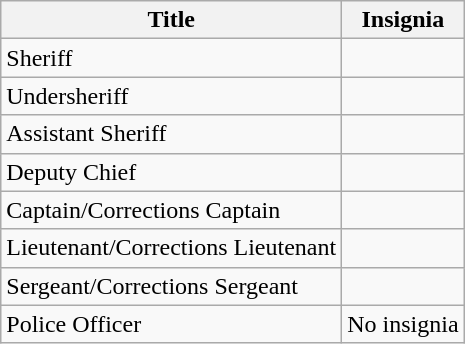<table class="wikitable">
<tr>
<th>Title</th>
<th>Insignia</th>
</tr>
<tr>
<td>Sheriff</td>
<td></td>
</tr>
<tr>
<td>Undersheriff</td>
<td></td>
</tr>
<tr>
<td>Assistant Sheriff</td>
<td></td>
</tr>
<tr>
<td>Deputy Chief</td>
<td></td>
</tr>
<tr>
<td>Captain/Corrections Captain</td>
<td></td>
</tr>
<tr>
<td>Lieutenant/Corrections Lieutenant</td>
<td></td>
</tr>
<tr>
<td>Sergeant/Corrections Sergeant</td>
<td></td>
</tr>
<tr>
<td>Police Officer</td>
<td>No insignia</td>
</tr>
</table>
